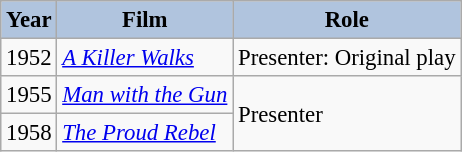<table class="wikitable" style="font-size:95%;">
<tr>
<th style="background:#B0C4DE;">Year</th>
<th style="background:#B0C4DE;">Film</th>
<th style="background:#B0C4DE;">Role</th>
</tr>
<tr>
<td>1952</td>
<td><em><a href='#'>A Killer Walks</a></em></td>
<td>Presenter: Original play</td>
</tr>
<tr>
<td>1955</td>
<td><em><a href='#'>Man with the Gun</a></em></td>
<td rowspan=2>Presenter</td>
</tr>
<tr>
<td>1958</td>
<td><em><a href='#'>The Proud Rebel</a></em></td>
</tr>
</table>
